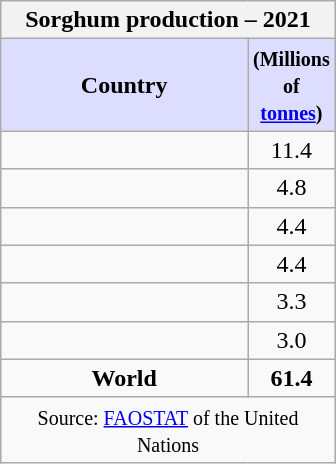<table class="wikitable" style="float:right; clear:left; width:14em; text-align:center;">
<tr>
<th colspan=2>Sorghum production – 2021</th>
</tr>
<tr>
<th style="background:#ddf; width:75%;">Country</th>
<th style="background:#ddf; width:25%;"><small>(Millions of <a href='#'>tonnes</a>)</small></th>
</tr>
<tr>
<td></td>
<td>11.4</td>
</tr>
<tr>
<td></td>
<td>4.8</td>
</tr>
<tr>
<td></td>
<td>4.4</td>
</tr>
<tr>
<td></td>
<td>4.4</td>
</tr>
<tr>
<td></td>
<td>3.3</td>
</tr>
<tr>
<td></td>
<td>3.0</td>
</tr>
<tr>
<td><strong>World</strong></td>
<td><strong>61.4</strong></td>
</tr>
<tr>
<td colspan=2><small>Source: <a href='#'>FAOSTAT</a> of the United Nations</small></td>
</tr>
</table>
